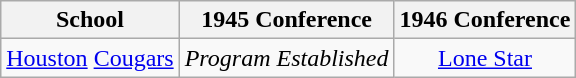<table class="wikitable sortable">
<tr>
<th>School</th>
<th>1945 Conference</th>
<th>1946 Conference</th>
</tr>
<tr style="text-align:center;">
<td><a href='#'>Houston</a> <a href='#'>Cougars</a></td>
<td><em>Program Established</em></td>
<td><a href='#'>Lone Star</a></td>
</tr>
</table>
